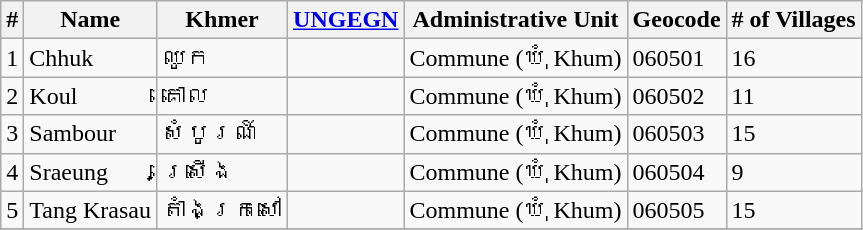<table class="wikitable sortable">
<tr>
<th>#</th>
<th>Name</th>
<th>Khmer</th>
<th><a href='#'>UNGEGN</a></th>
<th>Administrative Unit</th>
<th>Geocode</th>
<th># of Villages</th>
</tr>
<tr>
<td>1</td>
<td>Chhuk</td>
<td>ឈូក</td>
<td></td>
<td>Commune (ឃុំ Khum)</td>
<td>060501</td>
<td>16</td>
</tr>
<tr>
<td>2</td>
<td>Koul</td>
<td>គោល</td>
<td></td>
<td>Commune (ឃុំ Khum)</td>
<td>060502</td>
<td>11</td>
</tr>
<tr>
<td>3</td>
<td>Sambour</td>
<td>សំបូរណ៍</td>
<td></td>
<td>Commune (ឃុំ Khum)</td>
<td>060503</td>
<td>15</td>
</tr>
<tr>
<td>4</td>
<td>Sraeung</td>
<td>ស្រើង</td>
<td></td>
<td>Commune (ឃុំ Khum)</td>
<td>060504</td>
<td>9</td>
</tr>
<tr>
<td>5</td>
<td>Tang Krasau</td>
<td>តាំងក្រសៅ</td>
<td></td>
<td>Commune (ឃុំ Khum)</td>
<td>060505</td>
<td>15</td>
</tr>
<tr>
</tr>
</table>
